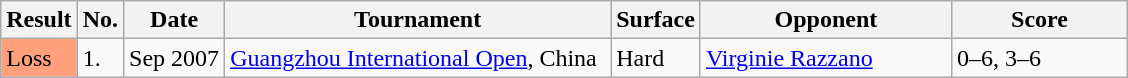<table class="sortable wikitable">
<tr>
<th style="width:40px">Result</th>
<th style="width:20px">No.</th>
<th style="width:60px">Date</th>
<th style="width:250px">Tournament</th>
<th style="width:50px">Surface</th>
<th style="width:160px">Opponent</th>
<th style="width:110px" class="unsortable">Score</th>
</tr>
<tr>
<td style="background:#ffa07a;">Loss</td>
<td>1.</td>
<td>Sep 2007</td>
<td><a href='#'>Guangzhou International Open</a>, China</td>
<td>Hard</td>
<td> <a href='#'>Virginie Razzano</a></td>
<td>0–6, 3–6</td>
</tr>
</table>
